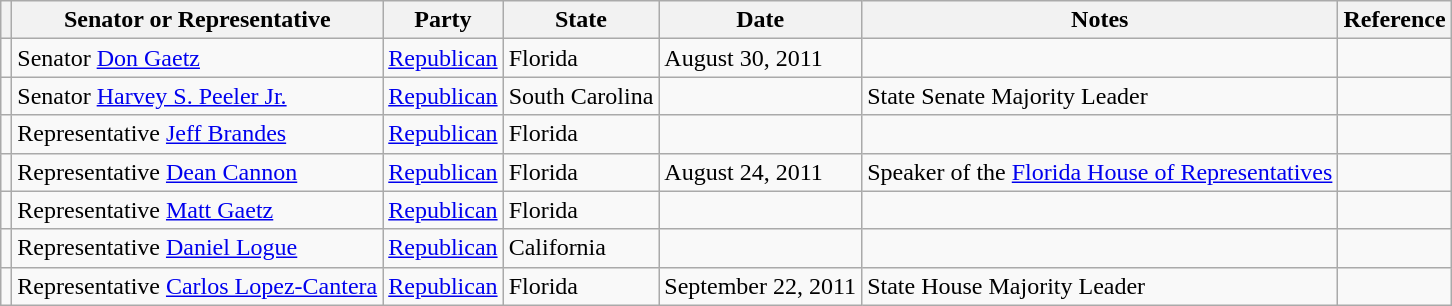<table class="wikitable sortable">
<tr valign=bottom>
<th class="unsortable"></th>
<th>Senator or Representative</th>
<th>Party</th>
<th>State</th>
<th data-sort-type="date">Date</th>
<th>Notes</th>
<th class="unsortable">Reference</th>
</tr>
<tr>
<td></td>
<td nowrap>Senator <a href='#'>Don Gaetz</a></td>
<td><a href='#'>Republican</a></td>
<td>Florida</td>
<td>August 30, 2011</td>
<td></td>
<td></td>
</tr>
<tr>
<td></td>
<td nowrap>Senator <a href='#'>Harvey S. Peeler Jr.</a></td>
<td><a href='#'>Republican</a></td>
<td>South Carolina</td>
<td></td>
<td>State Senate Majority Leader</td>
<td></td>
</tr>
<tr>
<td></td>
<td nowrap>Representative <a href='#'>Jeff Brandes</a></td>
<td><a href='#'>Republican</a></td>
<td>Florida</td>
<td></td>
<td></td>
<td></td>
</tr>
<tr>
<td></td>
<td nowrap>Representative <a href='#'>Dean Cannon</a></td>
<td><a href='#'>Republican</a></td>
<td>Florida</td>
<td>August 24, 2011</td>
<td>Speaker of the <a href='#'>Florida House of Representatives</a></td>
<td></td>
</tr>
<tr>
<td></td>
<td nowrap>Representative <a href='#'>Matt Gaetz</a></td>
<td><a href='#'>Republican</a></td>
<td>Florida</td>
<td></td>
<td></td>
<td></td>
</tr>
<tr>
<td></td>
<td nowrap>Representative <a href='#'>Daniel Logue</a></td>
<td><a href='#'>Republican</a></td>
<td>California</td>
<td></td>
<td></td>
<td></td>
</tr>
<tr>
<td></td>
<td nowrap>Representative <a href='#'>Carlos Lopez-Cantera</a></td>
<td><a href='#'>Republican</a></td>
<td>Florida</td>
<td>September 22, 2011</td>
<td>State House Majority Leader</td>
<td></td>
</tr>
</table>
